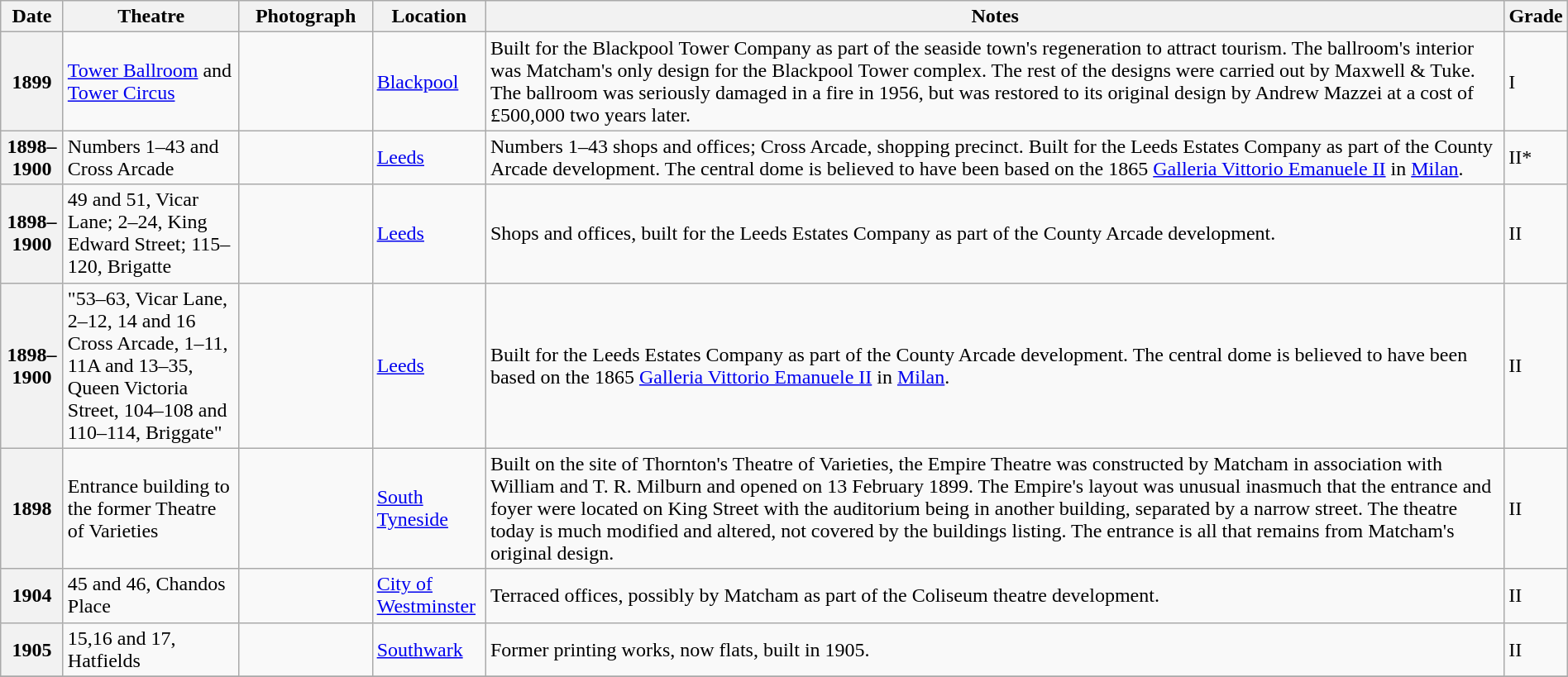<table class="wikitable plainrowheaders sortable" style="margin-right: 0;">
<tr>
<th scope="col">Date</th>
<th scope="col">Theatre</th>
<th scope="col"  style="width:100px" class="unsortable">Photograph</th>
<th scope="col">Location</th>
<th scope="col"  style="width:65%" class="unsortable">Notes</th>
<th scope="col">Grade</th>
</tr>
<tr>
<th scope="row">1899</th>
<td><a href='#'>Tower Ballroom</a> and <a href='#'>Tower Circus</a></td>
<td></td>
<td><a href='#'>Blackpool</a></td>
<td>Built for the Blackpool Tower Company as part of the seaside town's regeneration to attract tourism. The ballroom's interior was Matcham's only design for the Blackpool Tower complex. The rest of the designs were carried out by Maxwell & Tuke. The ballroom was seriously damaged in a fire in 1956, but was restored to its original design by Andrew Mazzei at a cost of £500,000 two years later.</td>
<td>I</td>
</tr>
<tr>
<th scope="row">1898–1900</th>
<td>Numbers 1–43 and Cross Arcade</td>
<td></td>
<td><a href='#'>Leeds</a></td>
<td>Numbers 1–43 shops and offices; Cross Arcade, shopping precinct. Built for the Leeds Estates Company as part of the County Arcade development. The central dome is believed to have been based on the 1865 <a href='#'>Galleria Vittorio Emanuele II</a> in <a href='#'>Milan</a>.</td>
<td>II*</td>
</tr>
<tr>
<th scope="row">1898–1900</th>
<td>49 and 51, Vicar Lane; 2–24, King Edward Street; 115–120, Brigatte</td>
<td></td>
<td><a href='#'>Leeds</a></td>
<td>Shops and offices, built for the Leeds Estates Company as part of the County Arcade development.</td>
<td>II</td>
</tr>
<tr>
<th scope="row">1898–1900</th>
<td>"53–63, Vicar Lane, 2–12, 14 and 16 Cross Arcade, 1–11, 11A and 13–35, Queen Victoria Street, 104–108 and 110–114, Briggate"</td>
<td></td>
<td><a href='#'>Leeds</a></td>
<td>Built for the Leeds Estates Company as part of the County Arcade development. The central dome is believed to have been based on the 1865 <a href='#'>Galleria Vittorio Emanuele II</a> in <a href='#'>Milan</a>.</td>
<td>II</td>
</tr>
<tr>
<th scope="row">1898</th>
<td>Entrance building to the former Theatre of Varieties</td>
<td></td>
<td><a href='#'>South Tyneside</a></td>
<td>Built on the site of Thornton's Theatre of Varieties, the Empire Theatre was constructed by Matcham in association with William and T. R. Milburn and opened on 13 February 1899. The Empire's layout was unusual inasmuch that the entrance and foyer were located on King Street with the auditorium being in another building, separated by a narrow street. The theatre today is much modified and altered, not covered by the buildings listing.  The entrance is all that remains from Matcham's original design.</td>
<td>II</td>
</tr>
<tr>
<th scope="row">1904</th>
<td>45 and 46, Chandos Place</td>
<td></td>
<td><a href='#'>City of Westminster</a></td>
<td>Terraced offices, possibly by Matcham as part of the Coliseum theatre development.</td>
<td>II</td>
</tr>
<tr>
<th scope="row">1905</th>
<td>15,16 and 17, Hatfields</td>
<td></td>
<td><a href='#'>Southwark</a></td>
<td>Former printing works, now flats, built in 1905.</td>
<td>II</td>
</tr>
<tr>
</tr>
</table>
